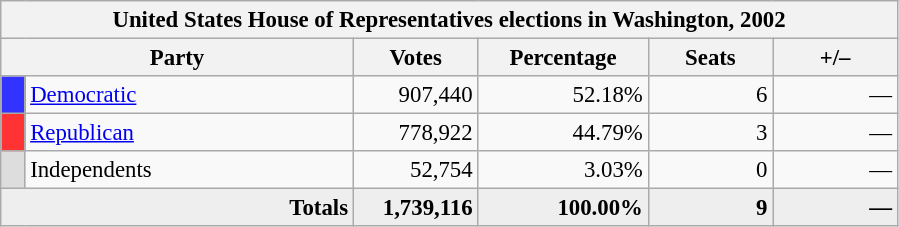<table class="wikitable" style="font-size: 95%;">
<tr>
<th colspan="6">United States House of Representatives elections in Washington, 2002</th>
</tr>
<tr>
<th colspan=2 style="width: 15em">Party</th>
<th style="width: 5em">Votes</th>
<th style="width: 7em">Percentage</th>
<th style="width: 5em">Seats</th>
<th style="width: 5em">+/–</th>
</tr>
<tr>
<th style="background:#33f; width:3px;"></th>
<td style="width: 130px"><a href='#'>Democratic</a></td>
<td style="text-align:right;">907,440</td>
<td style="text-align:right;">52.18%</td>
<td style="text-align:right;">6</td>
<td style="text-align:right;">—</td>
</tr>
<tr>
<th style="background:#f33; width:3px;"></th>
<td style="width: 130px"><a href='#'>Republican</a></td>
<td style="text-align:right;">778,922</td>
<td style="text-align:right;">44.79%</td>
<td style="text-align:right;">3</td>
<td style="text-align:right;">—</td>
</tr>
<tr>
<th style="background:#ddd; width:3px;"></th>
<td style="width: 130px">Independents</td>
<td style="text-align:right;">52,754</td>
<td style="text-align:right;">3.03%</td>
<td style="text-align:right;">0</td>
<td style="text-align:right;">—</td>
</tr>
<tr style="background:#eee; text-align:right;">
<td colspan="2"><strong>Totals</strong></td>
<td><strong>1,739,116</strong></td>
<td><strong>100.00%</strong></td>
<td><strong>9</strong></td>
<td><strong>—</strong></td>
</tr>
</table>
